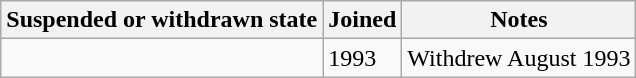<table class="wikitable sortable">
<tr style="background:#ececec;">
<th>Suspended or withdrawn state</th>
<th>Joined</th>
<th>Notes</th>
</tr>
<tr>
<td></td>
<td>1993</td>
<td>Withdrew August 1993</td>
</tr>
</table>
